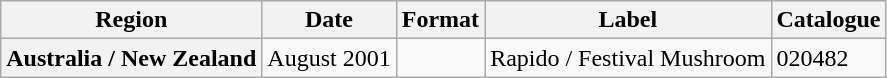<table class="wikitable plainrowheaders">
<tr>
<th scope="col">Region</th>
<th scope="col">Date</th>
<th scope="col">Format</th>
<th scope="col">Label</th>
<th scope="col">Catalogue</th>
</tr>
<tr>
<th scope="row" rowspan="1">Australia / New Zealand</th>
<td>August 2001</td>
<td></td>
<td>Rapido / Festival Mushroom</td>
<td>020482</td>
</tr>
</table>
